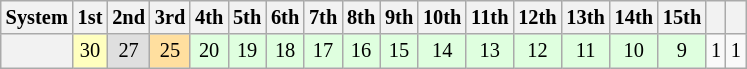<table class="wikitable" style="font-size:85%; text-align:center;">
<tr>
<th>System</th>
<th>1st</th>
<th>2nd</th>
<th>3rd</th>
<th>4th</th>
<th>5th</th>
<th>6th</th>
<th>7th</th>
<th>8th</th>
<th>9th</th>
<th>10th</th>
<th>11th</th>
<th>12th</th>
<th>13th</th>
<th>14th</th>
<th>15th</th>
<th></th>
<th></th>
</tr>
<tr>
<th></th>
<td style="background:#ffffbf;">30</td>
<td style="background:#dfdfdf;">27</td>
<td style="background:#ffdf9f;">25</td>
<td style="background:#dfffdf;">20</td>
<td style="background:#dfffdf;">19</td>
<td style="background:#dfffdf;">18</td>
<td style="background:#dfffdf;">17</td>
<td style="background:#dfffdf;">16</td>
<td style="background:#dfffdf;">15</td>
<td style="background:#dfffdf;">14</td>
<td style="background:#dfffdf;">13</td>
<td style="background:#dfffdf;">12</td>
<td style="background:#dfffdf;">11</td>
<td style="background:#dfffdf;">10</td>
<td style="background:#dfffdf;">9</td>
<td>1</td>
<td>1</td>
</tr>
</table>
